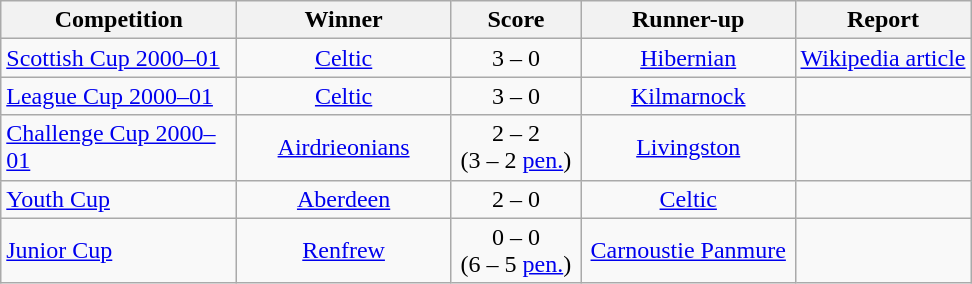<table class="wikitable" style="text-align: center;">
<tr>
<th width=150>Competition</th>
<th width=135>Winner</th>
<th width=80>Score</th>
<th width=135>Runner-up</th>
<th>Report</th>
</tr>
<tr>
<td align=left><a href='#'>Scottish Cup 2000–01</a></td>
<td><a href='#'>Celtic</a></td>
<td>3 – 0</td>
<td><a href='#'>Hibernian</a></td>
<td><a href='#'>Wikipedia article</a></td>
</tr>
<tr>
<td align=left><a href='#'>League Cup 2000–01</a></td>
<td><a href='#'>Celtic</a></td>
<td>3 – 0</td>
<td><a href='#'>Kilmarnock</a></td>
<td></td>
</tr>
<tr>
<td align=left><a href='#'>Challenge Cup 2000–01</a></td>
<td><a href='#'>Airdrieonians</a></td>
<td>2 – 2<br> (3 – 2 <a href='#'>pen.</a>)</td>
<td><a href='#'>Livingston</a></td>
<td></td>
</tr>
<tr>
<td align=left><a href='#'>Youth Cup</a></td>
<td><a href='#'>Aberdeen</a></td>
<td>2 – 0</td>
<td><a href='#'>Celtic</a></td>
<td></td>
</tr>
<tr>
<td align=left><a href='#'>Junior Cup</a></td>
<td><a href='#'>Renfrew</a></td>
<td>0 – 0<br> (6 – 5 <a href='#'>pen.</a>)</td>
<td><a href='#'>Carnoustie Panmure</a></td>
<td></td>
</tr>
</table>
